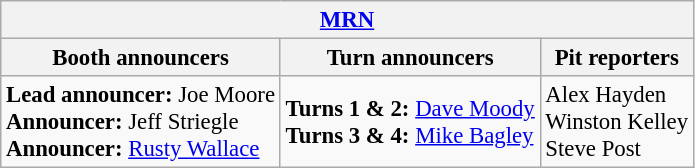<table class="wikitable" style="font-size: 95%;">
<tr>
<th colspan="3"><a href='#'>MRN</a></th>
</tr>
<tr>
<th>Booth announcers</th>
<th>Turn announcers</th>
<th>Pit reporters</th>
</tr>
<tr>
<td><strong>Lead announcer:</strong> Joe Moore<br><strong>Announcer:</strong> Jeff Striegle<br><strong>Announcer:</strong> <a href='#'>Rusty Wallace</a></td>
<td><strong>Turns 1 & 2:</strong> <a href='#'>Dave Moody</a><br><strong>Turns 3 & 4:</strong> <a href='#'>Mike Bagley</a></td>
<td>Alex Hayden<br>Winston Kelley<br>Steve Post</td>
</tr>
</table>
